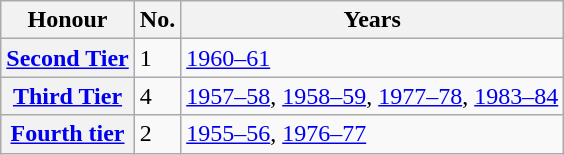<table class="wikitable plainrowheaders">
<tr>
<th scope=col>Honour</th>
<th scope=col>No.</th>
<th scope=col>Years</th>
</tr>
<tr>
<th scope=row><a href='#'>Second Tier</a></th>
<td>1</td>
<td><a href='#'>1960–61</a></td>
</tr>
<tr>
<th scope=row><a href='#'>Third Tier</a></th>
<td>4</td>
<td><a href='#'>1957–58</a>, <a href='#'>1958–59</a>, <a href='#'>1977–78</a>, <a href='#'>1983–84</a></td>
</tr>
<tr>
<th scope=row><a href='#'>Fourth tier</a></th>
<td>2</td>
<td><a href='#'>1955–56</a>, <a href='#'>1976–77</a></td>
</tr>
</table>
